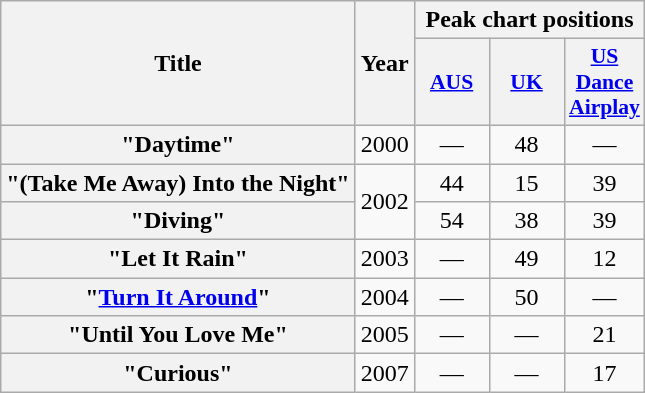<table class="wikitable plainrowheaders" style="text-align:center;">
<tr>
<th scope="col" rowspan="2">Title</th>
<th scope="col" rowspan="2">Year</th>
<th scope="col" colspan="3">Peak chart positions</th>
</tr>
<tr>
<th scope="col" style="width:3em;font-size:90%;"><a href='#'>AUS</a><br></th>
<th scope="col" style="width:3em;font-size:90%;"><a href='#'>UK</a><br></th>
<th scope="col" style="width:3em;font-size:90%;"><a href='#'>US Dance Airplay</a><br></th>
</tr>
<tr>
<th scope="row">"Daytime"</th>
<td>2000</td>
<td>—</td>
<td>48</td>
<td>—</td>
</tr>
<tr>
<th scope="row">"(Take Me Away) Into the Night"</th>
<td rowspan="2">2002</td>
<td>44</td>
<td>15</td>
<td>39</td>
</tr>
<tr>
<th scope="row">"Diving"</th>
<td>54</td>
<td>38</td>
<td>39</td>
</tr>
<tr>
<th scope="row">"Let It Rain"</th>
<td>2003</td>
<td>—</td>
<td>49</td>
<td>12</td>
</tr>
<tr>
<th scope="row">"<a href='#'>Turn It Around</a>"</th>
<td>2004</td>
<td>—</td>
<td>50</td>
<td>—</td>
</tr>
<tr>
<th scope="row">"Until You Love Me"</th>
<td>2005</td>
<td>—</td>
<td>—</td>
<td>21</td>
</tr>
<tr>
<th scope="row">"Curious"</th>
<td>2007</td>
<td>—</td>
<td>—</td>
<td>17</td>
</tr>
</table>
